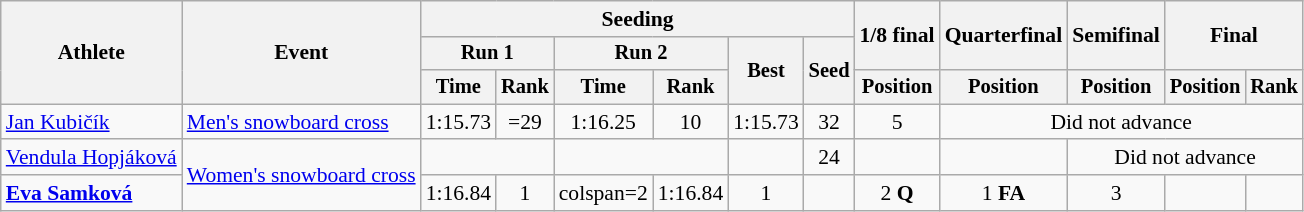<table class=wikitable style=font-size:90%>
<tr>
<th rowspan=3>Athlete</th>
<th rowspan=3>Event</th>
<th colspan=6>Seeding</th>
<th rowspan=2>1/8 final</th>
<th rowspan=2>Quarterfinal</th>
<th rowspan=2>Semifinal</th>
<th rowspan=2 colspan=2>Final</th>
</tr>
<tr style=font-size:95%>
<th colspan=2>Run 1</th>
<th colspan=2>Run 2</th>
<th rowspan=2>Best</th>
<th rowspan=2>Seed</th>
</tr>
<tr style=font-size:95%>
<th>Time</th>
<th>Rank</th>
<th>Time</th>
<th>Rank</th>
<th>Position</th>
<th>Position</th>
<th>Position</th>
<th>Position</th>
<th>Rank</th>
</tr>
<tr align=center>
<td align="left"><a href='#'>Jan Kubičík</a></td>
<td align="left"><a href='#'>Men's snowboard cross</a></td>
<td>1:15.73</td>
<td>=29</td>
<td>1:16.25</td>
<td>10</td>
<td>1:15.73</td>
<td>32</td>
<td>5</td>
<td colspan=4>Did not advance</td>
</tr>
<tr align="center">
<td align="left"><a href='#'>Vendula Hopjáková</a></td>
<td align=left rowspan="2"><a href='#'>Women's snowboard cross</a></td>
<td colspan=2></td>
<td colspan=2></td>
<td></td>
<td>24</td>
<td></td>
<td></td>
<td colspan=3>Did not advance</td>
</tr>
<tr align=center>
<td align="left"><strong><a href='#'>Eva Samková</a></strong></td>
<td>1:16.84</td>
<td>1</td>
<td>colspan=2 </td>
<td>1:16.84</td>
<td>1</td>
<td></td>
<td>2 <strong>Q</strong></td>
<td>1 <strong>FA</strong></td>
<td>3</td>
<td></td>
</tr>
</table>
